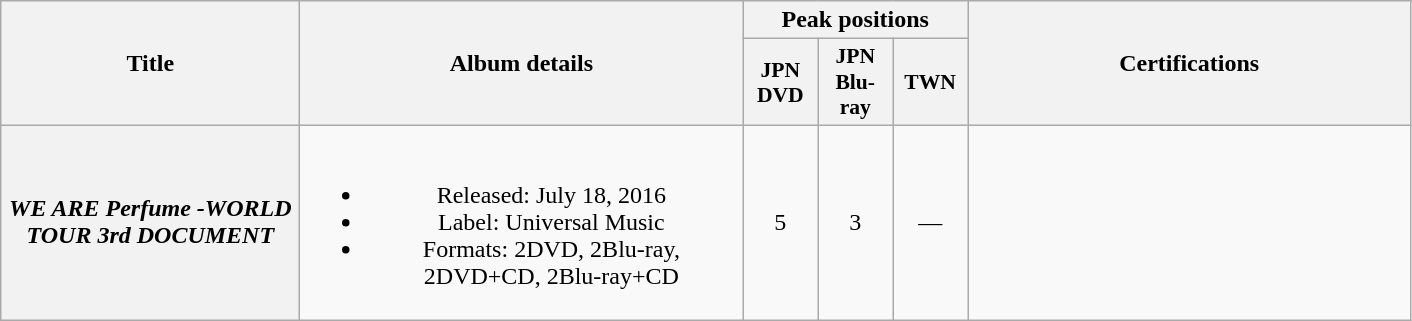<table class="wikitable plainrowheaders" style="text-align:center;">
<tr>
<th style="width:12em;" rowspan="2">Title</th>
<th style="width:18em;" rowspan="2">Album details</th>
<th colspan="3">Peak positions</th>
<th style="width:18em;" rowspan="2">Certifications</th>
</tr>
<tr>
<th scope="col" style="width:3em;font-size:90%;">JPN DVD<br></th>
<th scope="col" style="width:3em;font-size:90%;">JPN Blu-ray<br></th>
<th scope="col" style="width:3em;font-size:90%;">TWN<br></th>
</tr>
<tr>
<th scope="row"><em>WE ARE Perfume -WORLD TOUR 3rd DOCUMENT</em></th>
<td><br><ul><li>Released: July 18, 2016 </li><li>Label: Universal Music</li><li>Formats: 2DVD, 2Blu-ray, 2DVD+CD, 2Blu-ray+CD</li></ul></td>
<td>5</td>
<td>3</td>
<td>—</td>
<td></td>
</tr>
</table>
